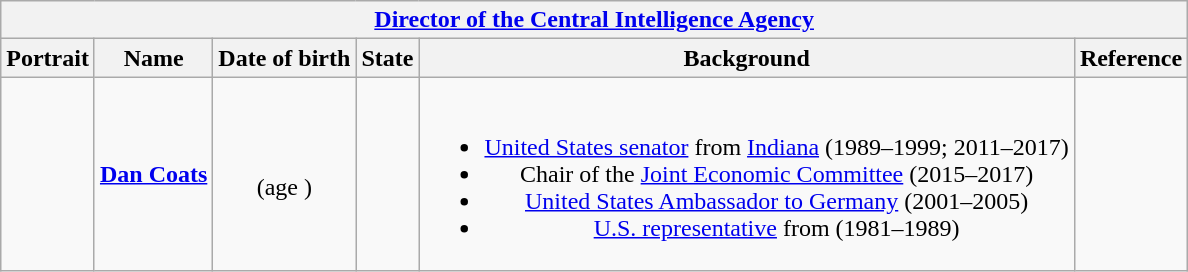<table class="wikitable collapsible" style="text-align:center;">
<tr>
<th colspan="6"><a href='#'>Director of the Central Intelligence Agency</a></th>
</tr>
<tr>
<th>Portrait</th>
<th>Name</th>
<th>Date of birth</th>
<th>State</th>
<th>Background</th>
<th>Reference</th>
</tr>
<tr>
<td></td>
<td><strong><a href='#'>Dan Coats</a></strong></td>
<td><br>(age )</td>
<td></td>
<td><br><ul><li><a href='#'>United States senator</a> from <a href='#'>Indiana</a> (1989–1999; 2011–2017)</li><li>Chair of the <a href='#'>Joint Economic Committee</a> (2015–2017)</li><li><a href='#'>United States Ambassador to Germany</a> (2001–2005)</li><li><a href='#'>U.S. representative</a> from  (1981–1989)</li></ul></td>
<td></td>
</tr>
</table>
